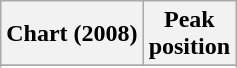<table class="wikitable sortable plainrowheaders">
<tr>
<th>Chart (2008)</th>
<th>Peak<br>position</th>
</tr>
<tr>
</tr>
<tr>
</tr>
</table>
